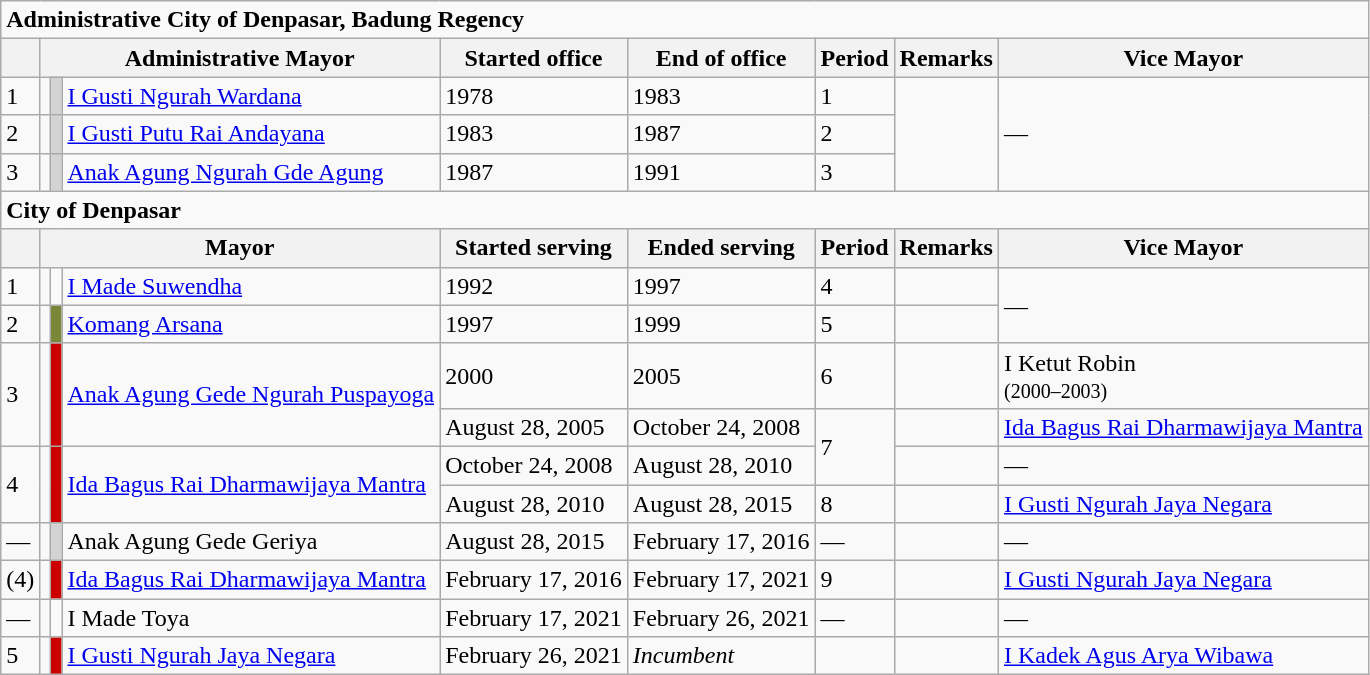<table class="wikitable sortable">
<tr>
<td colspan=9><strong>Administrative City of Denpasar, Badung Regency</strong></td>
</tr>
<tr>
<th></th>
<th colspan=3>Administrative Mayor</th>
<th>Started office</th>
<th>End of office</th>
<th>Period</th>
<th>Remarks</th>
<th>Vice Mayor</th>
</tr>
<tr>
<td>1</td>
<td></td>
<td style="background:#d3d3d3"></td>
<td><a href='#'>I Gusti Ngurah Wardana</a></td>
<td>1978</td>
<td>1983</td>
<td>1</td>
<td rowspan="3"></td>
<td rowspan=3>—</td>
</tr>
<tr>
<td>2</td>
<td></td>
<td style="background:#d3d3d3"></td>
<td><a href='#'>I Gusti Putu Rai Andayana</a></td>
<td>1983</td>
<td>1987</td>
<td>2</td>
</tr>
<tr>
<td>3</td>
<td></td>
<td style="background:#d3d3d3"></td>
<td><a href='#'>Anak Agung Ngurah Gde Agung</a></td>
<td>1987</td>
<td>1991</td>
<td>3</td>
</tr>
<tr>
<td colspan=9><strong>City of Denpasar</strong></td>
</tr>
<tr>
<th></th>
<th colspan=3>Mayor</th>
<th>Started serving</th>
<th>Ended serving</th>
<th>Period</th>
<th>Remarks</th>
<th>Vice Mayor</th>
</tr>
<tr>
<td>1</td>
<td></td>
<td></td>
<td><a href='#'>I Made Suwendha</a></td>
<td>1992</td>
<td>1997</td>
<td>4</td>
<td></td>
<td rowspan=2>—</td>
</tr>
<tr>
<td>2</td>
<td></td>
<td style="background:#7B8738"></td>
<td><a href='#'>Komang Arsana</a></td>
<td>1997</td>
<td>1999</td>
<td>5</td>
<td></td>
</tr>
<tr>
<td rowspan=2>3</td>
<td rowspan=2></td>
<td rowspan=2 style="background:#cd0000"></td>
<td rowspan=2><a href='#'>Anak Agung Gede Ngurah Puspayoga</a></td>
<td>2000</td>
<td>2005</td>
<td>6</td>
<td></td>
<td>I Ketut Robin <br><small>(2000–2003)</small></td>
</tr>
<tr>
<td>August 28, 2005</td>
<td>October 24, 2008</td>
<td rowspan=2>7</td>
<td></td>
<td><a href='#'>Ida Bagus Rai Dharmawijaya Mantra</a></td>
</tr>
<tr>
<td rowspan=2>4</td>
<td rowspan=2></td>
<td rowspan=2 style="background:#cd0000"></td>
<td rowspan=2><a href='#'>Ida Bagus Rai Dharmawijaya Mantra</a></td>
<td>October 24, 2008</td>
<td>August 28, 2010</td>
<td></td>
<td>—</td>
</tr>
<tr>
<td>August 28, 2010</td>
<td>August 28, 2015</td>
<td>8</td>
<td></td>
<td><a href='#'>I Gusti Ngurah Jaya Negara</a></td>
</tr>
<tr>
<td>—</td>
<td></td>
<td style="background:#d3d3d3"></td>
<td>Anak Agung Gede Geriya</td>
<td>August 28, 2015</td>
<td>February 17, 2016</td>
<td>—</td>
<td></td>
<td>—</td>
</tr>
<tr>
<td>(4)</td>
<td></td>
<td style="background:#cd0000"></td>
<td><a href='#'>Ida Bagus Rai Dharmawijaya Mantra</a></td>
<td>February 17, 2016</td>
<td>February 17, 2021</td>
<td>9</td>
<td></td>
<td><a href='#'>I Gusti Ngurah Jaya Negara</a></td>
</tr>
<tr>
<td>—</td>
<td></td>
<td></td>
<td>I Made Toya</td>
<td>February 17, 2021</td>
<td>February 26, 2021</td>
<td>—</td>
<td></td>
<td>—</td>
</tr>
<tr>
<td>5</td>
<td></td>
<td style="background:#cd0000"></td>
<td><a href='#'>I Gusti Ngurah Jaya Negara</a></td>
<td>February 26, 2021</td>
<td><em>Incumbent</em></td>
<td></td>
<td></td>
<td><a href='#'>I Kadek Agus Arya Wibawa</a></td>
</tr>
</table>
